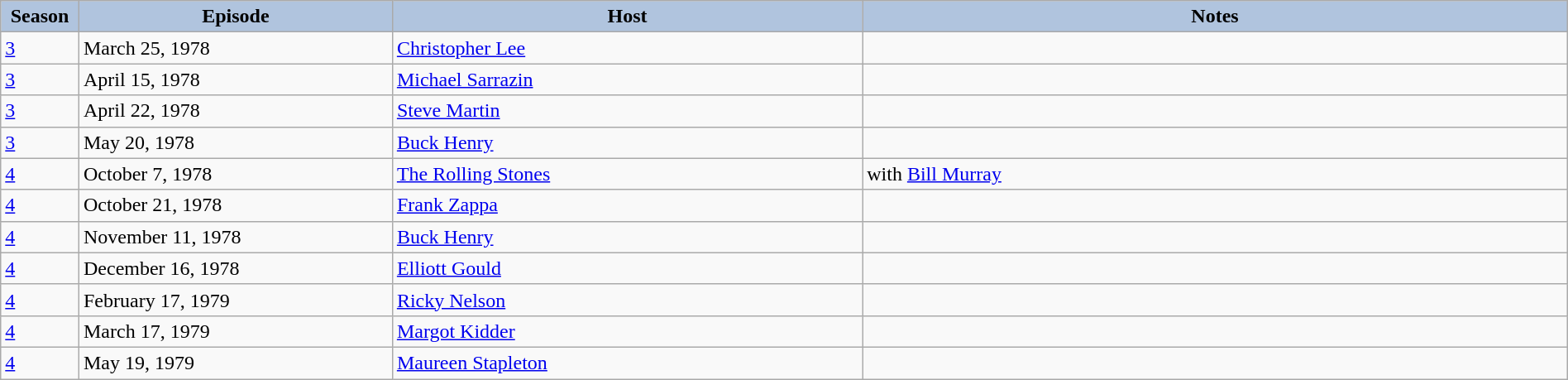<table class="wikitable" style="width:100%;">
<tr>
<th style="background:#B0C4DE;" width="5%">Season</th>
<th style="background:#B0C4DE;" width="20%">Episode</th>
<th style="background:#B0C4DE;" width="30%">Host</th>
<th style="background:#B0C4DE;" width="45%">Notes</th>
</tr>
<tr>
<td><a href='#'>3</a></td>
<td>March 25, 1978</td>
<td><a href='#'>Christopher Lee</a></td>
<td></td>
</tr>
<tr>
<td><a href='#'>3</a></td>
<td>April 15, 1978</td>
<td><a href='#'>Michael Sarrazin</a></td>
<td></td>
</tr>
<tr>
<td><a href='#'>3</a></td>
<td>April 22, 1978</td>
<td><a href='#'>Steve Martin</a></td>
<td></td>
</tr>
<tr>
<td><a href='#'>3</a></td>
<td>May 20, 1978</td>
<td><a href='#'>Buck Henry</a></td>
<td></td>
</tr>
<tr>
<td><a href='#'>4</a></td>
<td>October 7, 1978</td>
<td><a href='#'>The Rolling Stones</a></td>
<td>with <a href='#'>Bill Murray</a></td>
</tr>
<tr>
<td><a href='#'>4</a></td>
<td>October 21, 1978</td>
<td><a href='#'>Frank Zappa</a></td>
<td></td>
</tr>
<tr>
<td><a href='#'>4</a></td>
<td>November 11, 1978</td>
<td><a href='#'>Buck Henry</a></td>
<td></td>
</tr>
<tr>
<td><a href='#'>4</a></td>
<td>December 16, 1978</td>
<td><a href='#'>Elliott Gould</a></td>
<td></td>
</tr>
<tr>
<td><a href='#'>4</a></td>
<td>February 17, 1979</td>
<td><a href='#'>Ricky Nelson</a></td>
<td></td>
</tr>
<tr>
<td><a href='#'>4</a></td>
<td>March 17, 1979</td>
<td><a href='#'>Margot Kidder</a></td>
<td></td>
</tr>
<tr>
<td><a href='#'>4</a></td>
<td>May 19, 1979</td>
<td><a href='#'>Maureen Stapleton</a></td>
<td></td>
</tr>
</table>
